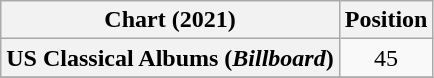<table class="wikitable plainrowheaders sortable" style="text-align:center">
<tr>
<th scope="col">Chart (2021)</th>
<th scope="col">Position</th>
</tr>
<tr>
<th scope="row">US Classical Albums (<em>Billboard</em>)</th>
<td>45</td>
</tr>
<tr>
</tr>
</table>
